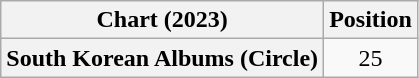<table class="wikitable plainrowheaders" style="text-align:center">
<tr>
<th scope="col">Chart (2023)</th>
<th scope="col">Position</th>
</tr>
<tr>
<th scope="row">South Korean Albums (Circle)</th>
<td>25</td>
</tr>
</table>
